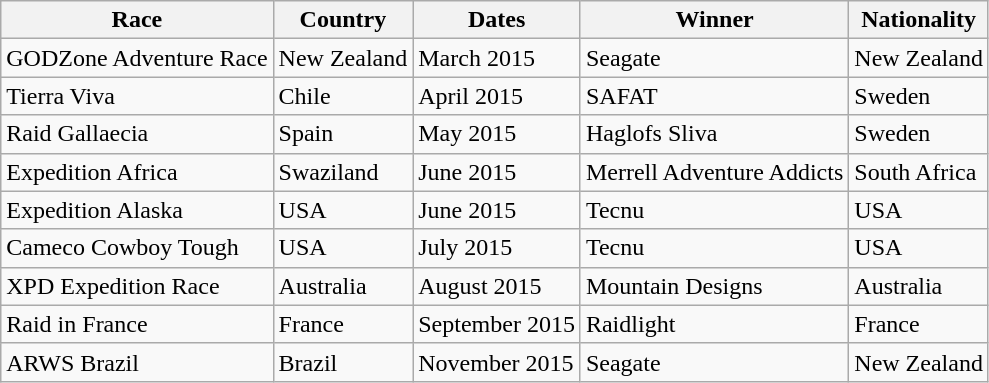<table class="wikitable sortable">
<tr>
<th>Race</th>
<th>Country</th>
<th>Dates</th>
<th>Winner</th>
<th>Nationality</th>
</tr>
<tr>
<td>GODZone Adventure Race</td>
<td>New Zealand</td>
<td>March 2015</td>
<td>Seagate</td>
<td>New Zealand</td>
</tr>
<tr>
<td>Tierra Viva</td>
<td>Chile</td>
<td>April 2015</td>
<td>SAFAT</td>
<td>Sweden</td>
</tr>
<tr>
<td>Raid Gallaecia</td>
<td>Spain</td>
<td>May 2015</td>
<td>Haglofs Sliva</td>
<td>Sweden</td>
</tr>
<tr>
<td>Expedition Africa</td>
<td>Swaziland</td>
<td>June 2015</td>
<td>Merrell Adventure Addicts</td>
<td>South Africa</td>
</tr>
<tr>
<td>Expedition Alaska</td>
<td>USA</td>
<td>June 2015</td>
<td>Tecnu</td>
<td>USA</td>
</tr>
<tr>
<td>Cameco Cowboy Tough</td>
<td>USA</td>
<td>July 2015</td>
<td>Tecnu</td>
<td>USA</td>
</tr>
<tr>
<td>XPD Expedition Race</td>
<td>Australia</td>
<td>August 2015</td>
<td>Mountain Designs</td>
<td>Australia</td>
</tr>
<tr>
<td>Raid in France</td>
<td>France</td>
<td>September 2015</td>
<td>Raidlight</td>
<td>France</td>
</tr>
<tr>
<td>ARWS Brazil</td>
<td>Brazil</td>
<td>November 2015</td>
<td>Seagate</td>
<td>New Zealand</td>
</tr>
</table>
